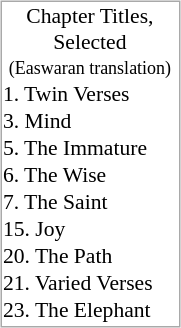<table width=120 style="float: left; border: 1px solid darkgray; margin: .46em; font-size: 90%;" border="0" cellpadding="0" cellspacing="1">
<tr>
<td colspan="1" align="center">Chapter Titles,<br>Selected<br><small>(Easwaran translation)</small></td>
</tr>
<tr valign="top">
<td width=110>1. Twin Verses</td>
</tr>
<tr valign="top">
<td>3. Mind</td>
</tr>
<tr valign="top">
<td>5. The Immature</td>
</tr>
<tr valign="top">
<td>6. The Wise</td>
</tr>
<tr valign="top">
<td>7. The Saint</td>
</tr>
<tr valign="top">
<td>15. Joy</td>
</tr>
<tr valign="top">
<td>20. The Path</td>
</tr>
<tr valign="top">
<td>21. Varied Verses</td>
</tr>
<tr valign="top">
<td>23. The Elephant</td>
</tr>
<tr valign="top">
<td></td>
</tr>
</table>
